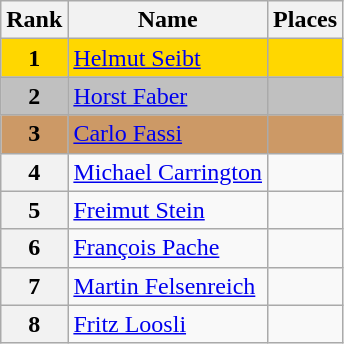<table class="wikitable">
<tr>
<th>Rank</th>
<th>Name</th>
<th>Places</th>
</tr>
<tr bgcolor="gold">
<td align="center"><strong>1</strong></td>
<td> <a href='#'>Helmut Seibt</a></td>
<td></td>
</tr>
<tr bgcolor="silver">
<td align="center"><strong>2</strong></td>
<td> <a href='#'>Horst Faber</a></td>
<td></td>
</tr>
<tr bgcolor="cc9966">
<td align="center"><strong>3</strong></td>
<td> <a href='#'>Carlo Fassi</a></td>
<td></td>
</tr>
<tr>
<th>4</th>
<td> <a href='#'>Michael Carrington</a></td>
<td></td>
</tr>
<tr>
<th>5</th>
<td> <a href='#'>Freimut Stein</a></td>
<td></td>
</tr>
<tr>
<th>6</th>
<td> <a href='#'>François Pache</a></td>
<td></td>
</tr>
<tr>
<th>7</th>
<td> <a href='#'>Martin Felsenreich</a></td>
<td></td>
</tr>
<tr>
<th>8</th>
<td> <a href='#'>Fritz Loosli</a></td>
<td></td>
</tr>
</table>
